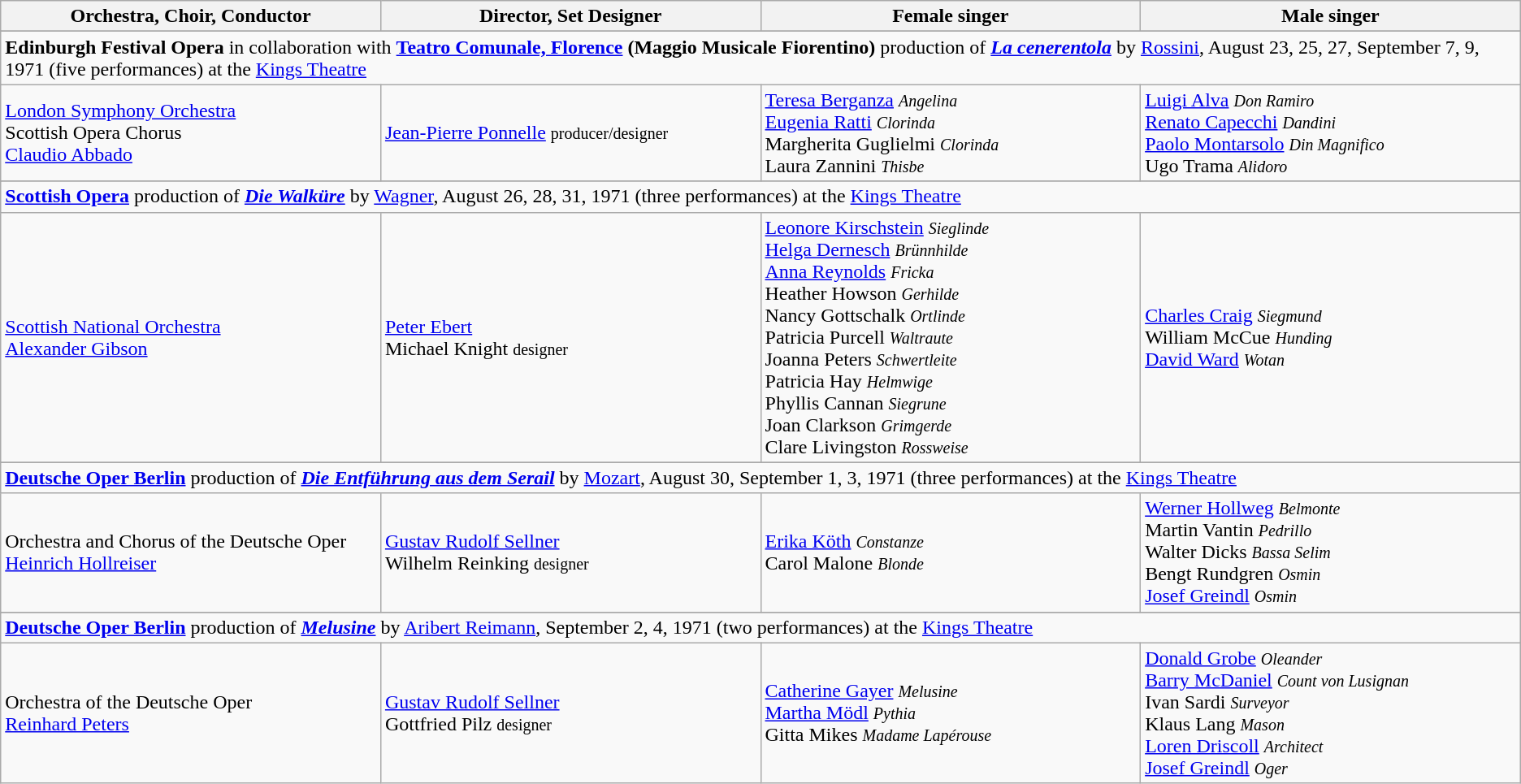<table class="wikitable toptextcells">
<tr class="hintergrundfarbe5">
<th style="width:25%;">Orchestra, Choir, Conductor</th>
<th style="width:25%;">Director, Set Designer</th>
<th style="width:25%;">Female singer</th>
<th style="width:25%;">Male singer</th>
</tr>
<tr>
</tr>
<tr class="hintergrundfarbe8">
<td colspan="9"><strong>Edinburgh Festival Opera</strong> in collaboration with <strong><a href='#'>Teatro Comunale, Florence</a> (Maggio Musicale Fiorentino)</strong> production of <strong><em><a href='#'>La cenerentola</a></em></strong> by <a href='#'>Rossini</a>, August 23, 25, 27, September 7, 9, 1971 (five performances) at the <a href='#'>Kings Theatre</a></td>
</tr>
<tr>
<td><a href='#'>London Symphony Orchestra</a><br>Scottish Opera Chorus<br><a href='#'>Claudio Abbado</a></td>
<td><a href='#'>Jean-Pierre Ponnelle</a> <small>producer/designer</small></td>
<td><a href='#'>Teresa Berganza</a> <small><em>Angelina</em></small><br><a href='#'>Eugenia Ratti</a> <small><em>Clorinda</em></small><br>Margherita Guglielmi <small><em>Clorinda</em></small><br>Laura Zannini <small><em>Thisbe</em></small></td>
<td><a href='#'>Luigi Alva</a> <small><em>Don Ramiro</em></small><br><a href='#'>Renato Capecchi</a> <small><em>Dandini</em></small><br><a href='#'>Paolo Montarsolo</a> <small><em>Din Magnifico</em></small><br>Ugo Trama <small><em>Alidoro</em></small></td>
</tr>
<tr>
</tr>
<tr class="hintergrundfarbe8">
<td colspan="9"><strong><a href='#'>Scottish Opera</a></strong> production of <strong><em><a href='#'>Die Walküre</a></em></strong> by <a href='#'>Wagner</a>, August 26, 28, 31, 1971 (three performances) at the <a href='#'>Kings Theatre</a></td>
</tr>
<tr>
<td><a href='#'>Scottish National Orchestra</a><br><a href='#'>Alexander Gibson</a></td>
<td><a href='#'>Peter Ebert</a><br>Michael Knight <small>designer</small></td>
<td><a href='#'>Leonore Kirschstein</a> <small><em>Sieglinde</em></small><br><a href='#'>Helga Dernesch</a> <small><em>Brünnhilde</em></small><br><a href='#'>Anna Reynolds</a> <small><em>Fricka</em></small><br>Heather Howson <small><em>Gerhilde</em></small><br>Nancy Gottschalk <small><em>Ortlinde</em></small><br>Patricia Purcell <small><em>Waltraute</em></small><br>Joanna Peters <small><em>Schwertleite</em></small><br>Patricia Hay <small><em>Helmwige</em></small><br>Phyllis Cannan <small><em>Siegrune</em></small><br>Joan Clarkson <small><em>Grimgerde</em></small><br>Clare Livingston <small><em>Rossweise</em></small></td>
<td><a href='#'>Charles Craig</a> <small><em>Siegmund</em></small><br>William McCue <small><em>Hunding</em></small><br><a href='#'>David Ward</a> <small><em>Wotan</em></small></td>
</tr>
<tr>
</tr>
<tr class="hintergrundfarbe8">
<td colspan="9"><strong><a href='#'>Deutsche Oper Berlin</a></strong> production of <strong><em><a href='#'>Die Entführung aus dem Serail</a></em></strong> by <a href='#'>Mozart</a>, August 30, September 1, 3, 1971 (three performances) at the <a href='#'>Kings Theatre</a></td>
</tr>
<tr>
<td>Orchestra and Chorus of the Deutsche Oper<br><a href='#'>Heinrich Hollreiser</a></td>
<td><a href='#'>Gustav Rudolf Sellner</a><br>Wilhelm Reinking <small>designer</small></td>
<td><a href='#'>Erika Köth</a> <small><em>Constanze</em></small><br>Carol Malone <small><em>Blonde</em></small></td>
<td><a href='#'>Werner Hollweg</a> <small><em>Belmonte</em></small><br>Martin Vantin <small><em>Pedrillo</em></small><br>Walter Dicks <small><em>Bassa Selim</em></small><br>Bengt Rundgren <small><em>Osmin</em></small><br><a href='#'>Josef Greindl</a> <small><em>Osmin</em></small></td>
</tr>
<tr>
</tr>
<tr class="hintergrundfarbe8">
<td colspan="9"><strong><a href='#'>Deutsche Oper Berlin</a> </strong> production of <strong><em><a href='#'>Melusine</a></em></strong> by <a href='#'>Aribert Reimann</a>, September 2, 4, 1971 (two performances) at the <a href='#'>Kings Theatre</a></td>
</tr>
<tr>
<td>Orchestra of the Deutsche Oper<br><a href='#'>Reinhard Peters</a></td>
<td><a href='#'>Gustav Rudolf Sellner</a><br>Gottfried Pilz <small>designer</small><br></td>
<td><a href='#'>Catherine Gayer</a> <small><em>Melusine</em></small><br><a href='#'>Martha Mödl</a> <small><em>Pythia</em></small><br>Gitta Mikes <small><em>Madame Lapérouse</em></small></td>
<td><a href='#'>Donald Grobe</a> <small><em>Oleander</em></small><br><a href='#'>Barry McDaniel</a> <small><em>Count von Lusignan</em></small><br>Ivan Sardi <small><em>Surveyor</em></small><br>Klaus Lang <small><em>Mason</em></small><br><a href='#'>Loren Driscoll</a> <small><em>Architect</em></small><br><a href='#'>Josef Greindl</a> <small><em>Oger</em></small></td>
</tr>
</table>
